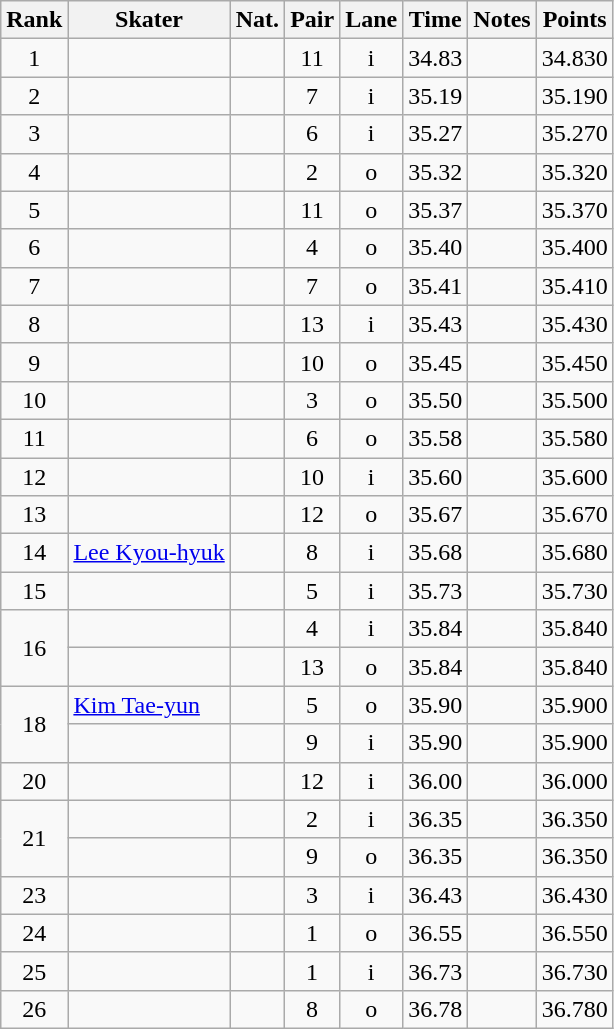<table class="wikitable sortable" border="1" style="text-align:center">
<tr>
<th>Rank</th>
<th>Skater</th>
<th>Nat.</th>
<th>Pair</th>
<th>Lane</th>
<th>Time</th>
<th>Notes</th>
<th>Points</th>
</tr>
<tr>
<td>1</td>
<td align=left></td>
<td></td>
<td>11</td>
<td>i</td>
<td>34.83</td>
<td></td>
<td>34.830</td>
</tr>
<tr>
<td>2</td>
<td align=left></td>
<td></td>
<td>7</td>
<td>i</td>
<td>35.19</td>
<td></td>
<td>35.190</td>
</tr>
<tr>
<td>3</td>
<td align=left></td>
<td></td>
<td>6</td>
<td>i</td>
<td>35.27</td>
<td></td>
<td>35.270</td>
</tr>
<tr>
<td>4</td>
<td align=left></td>
<td></td>
<td>2</td>
<td>o</td>
<td>35.32</td>
<td></td>
<td>35.320</td>
</tr>
<tr>
<td>5</td>
<td align=left></td>
<td></td>
<td>11</td>
<td>o</td>
<td>35.37</td>
<td></td>
<td>35.370</td>
</tr>
<tr>
<td>6</td>
<td align=left></td>
<td></td>
<td>4</td>
<td>o</td>
<td>35.40</td>
<td></td>
<td>35.400</td>
</tr>
<tr>
<td>7</td>
<td align=left></td>
<td></td>
<td>7</td>
<td>o</td>
<td>35.41</td>
<td></td>
<td>35.410</td>
</tr>
<tr>
<td>8</td>
<td align=left></td>
<td></td>
<td>13</td>
<td>i</td>
<td>35.43</td>
<td></td>
<td>35.430</td>
</tr>
<tr>
<td>9</td>
<td align=left></td>
<td></td>
<td>10</td>
<td>o</td>
<td>35.45</td>
<td></td>
<td>35.450</td>
</tr>
<tr>
<td>10</td>
<td align=left></td>
<td></td>
<td>3</td>
<td>o</td>
<td>35.50</td>
<td></td>
<td>35.500</td>
</tr>
<tr>
<td>11</td>
<td align=left></td>
<td></td>
<td>6</td>
<td>o</td>
<td>35.58</td>
<td></td>
<td>35.580</td>
</tr>
<tr>
<td>12</td>
<td align=left></td>
<td></td>
<td>10</td>
<td>i</td>
<td>35.60</td>
<td></td>
<td>35.600</td>
</tr>
<tr>
<td>13</td>
<td align=left></td>
<td></td>
<td>12</td>
<td>o</td>
<td>35.67</td>
<td></td>
<td>35.670</td>
</tr>
<tr>
<td>14</td>
<td align=left><a href='#'>Lee Kyou-hyuk</a></td>
<td></td>
<td>8</td>
<td>i</td>
<td>35.68</td>
<td></td>
<td>35.680</td>
</tr>
<tr>
<td>15</td>
<td align=left></td>
<td></td>
<td>5</td>
<td>i</td>
<td>35.73</td>
<td></td>
<td>35.730</td>
</tr>
<tr>
<td rowspan=2>16</td>
<td align=left></td>
<td></td>
<td>4</td>
<td>i</td>
<td>35.84</td>
<td></td>
<td>35.840</td>
</tr>
<tr>
<td align=left></td>
<td></td>
<td>13</td>
<td>o</td>
<td>35.84</td>
<td></td>
<td>35.840</td>
</tr>
<tr>
<td rowspan=2>18</td>
<td align=left><a href='#'>Kim Tae-yun</a></td>
<td></td>
<td>5</td>
<td>o</td>
<td>35.90</td>
<td></td>
<td>35.900</td>
</tr>
<tr>
<td align=left></td>
<td></td>
<td>9</td>
<td>i</td>
<td>35.90</td>
<td></td>
<td>35.900</td>
</tr>
<tr>
<td>20</td>
<td align=left></td>
<td></td>
<td>12</td>
<td>i</td>
<td>36.00</td>
<td></td>
<td>36.000</td>
</tr>
<tr>
<td rowspan=2>21</td>
<td align=left></td>
<td></td>
<td>2</td>
<td>i</td>
<td>36.35</td>
<td></td>
<td>36.350</td>
</tr>
<tr>
<td align=left></td>
<td></td>
<td>9</td>
<td>o</td>
<td>36.35</td>
<td></td>
<td>36.350</td>
</tr>
<tr>
<td>23</td>
<td align=left></td>
<td></td>
<td>3</td>
<td>i</td>
<td>36.43</td>
<td></td>
<td>36.430</td>
</tr>
<tr>
<td>24</td>
<td align=left></td>
<td></td>
<td>1</td>
<td>o</td>
<td>36.55</td>
<td></td>
<td>36.550</td>
</tr>
<tr>
<td>25</td>
<td align=left></td>
<td></td>
<td>1</td>
<td>i</td>
<td>36.73</td>
<td></td>
<td>36.730</td>
</tr>
<tr>
<td>26</td>
<td align=left></td>
<td></td>
<td>8</td>
<td>o</td>
<td>36.78</td>
<td></td>
<td>36.780</td>
</tr>
</table>
